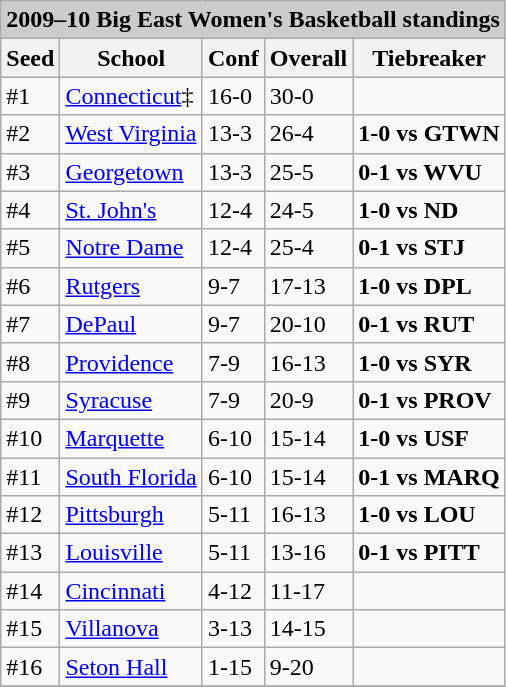<table class="wikitable">
<tr>
<td colspan="7" style="text-align:center; background:#CCCCCC; font:#000000"><strong>2009–10 Big East Women's Basketball standings</strong></td>
</tr>
<tr bgcolor="#efefef">
<th>Seed</th>
<th>School</th>
<th>Conf</th>
<th>Overall</th>
<th>Tiebreaker</th>
</tr>
<tr>
<td>#1</td>
<td><a href='#'>Connecticut</a>‡</td>
<td>16-0</td>
<td>30-0</td>
<td></td>
</tr>
<tr>
<td>#2</td>
<td><a href='#'>West Virginia</a></td>
<td>13-3</td>
<td>26-4</td>
<td><strong>1-0 vs GTWN</strong></td>
</tr>
<tr>
<td>#3</td>
<td><a href='#'>Georgetown</a></td>
<td>13-3</td>
<td>25-5</td>
<td><strong>0-1 vs WVU</strong></td>
</tr>
<tr>
<td>#4</td>
<td><a href='#'>St. John's</a></td>
<td>12-4</td>
<td>24-5</td>
<td><strong>1-0 vs ND</strong></td>
</tr>
<tr>
<td>#5</td>
<td><a href='#'>Notre Dame</a></td>
<td>12-4</td>
<td>25-4</td>
<td><strong>0-1 vs STJ</strong></td>
</tr>
<tr>
<td>#6</td>
<td><a href='#'>Rutgers</a></td>
<td>9-7</td>
<td>17-13</td>
<td><strong>1-0 vs DPL</strong></td>
</tr>
<tr>
<td>#7</td>
<td><a href='#'>DePaul</a></td>
<td>9-7</td>
<td>20-10</td>
<td><strong>0-1 vs RUT</strong></td>
</tr>
<tr>
<td>#8</td>
<td><a href='#'>Providence</a></td>
<td>7-9</td>
<td>16-13</td>
<td><strong>1-0 vs SYR</strong></td>
</tr>
<tr>
<td>#9</td>
<td><a href='#'>Syracuse</a></td>
<td>7-9</td>
<td>20-9</td>
<td><strong>0-1 vs PROV</strong></td>
</tr>
<tr>
<td>#10</td>
<td><a href='#'>Marquette</a></td>
<td>6-10</td>
<td>15-14</td>
<td><strong>1-0 vs USF</strong></td>
</tr>
<tr>
<td>#11</td>
<td><a href='#'>South Florida</a></td>
<td>6-10</td>
<td>15-14</td>
<td><strong>0-1 vs MARQ</strong></td>
</tr>
<tr>
<td>#12</td>
<td><a href='#'>Pittsburgh</a></td>
<td>5-11</td>
<td>16-13</td>
<td><strong>1-0 vs LOU</strong></td>
</tr>
<tr>
<td>#13</td>
<td><a href='#'>Louisville</a></td>
<td>5-11</td>
<td>13-16</td>
<td><strong>0-1 vs PITT</strong></td>
</tr>
<tr>
<td>#14</td>
<td><a href='#'>Cincinnati</a></td>
<td>4-12</td>
<td>11-17</td>
<td></td>
</tr>
<tr>
<td>#15</td>
<td><a href='#'>Villanova</a></td>
<td>3-13</td>
<td>14-15</td>
<td></td>
</tr>
<tr>
<td>#16</td>
<td><a href='#'>Seton Hall</a></td>
<td>1-15</td>
<td>9-20</td>
<td></td>
</tr>
<tr>
</tr>
</table>
